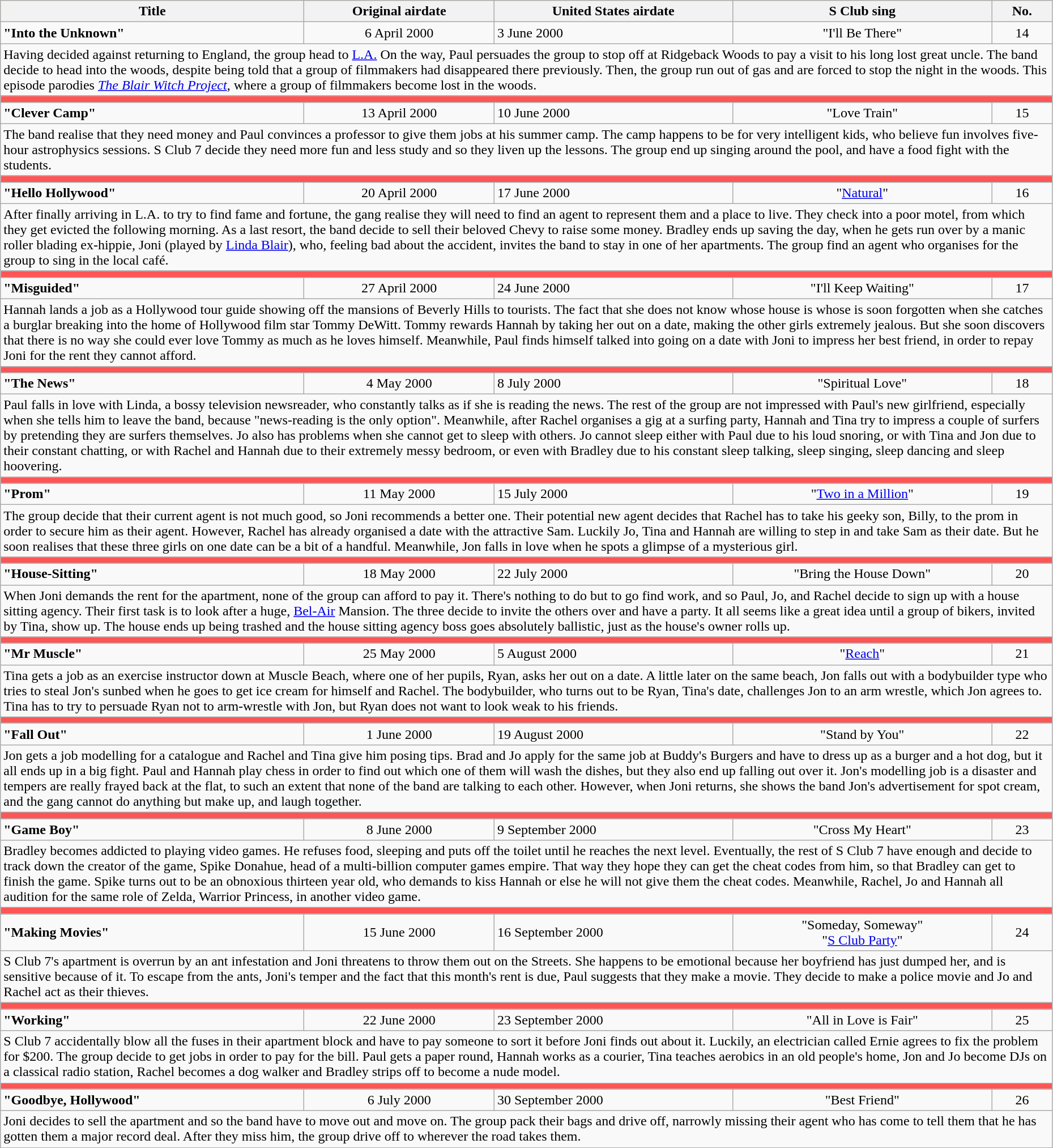<table class="wikitable" style=width:98%;>
<tr bgcolor="#FFFFBF">
<th width="350">Title</th>
<th align="center">Original airdate</th>
<th>United States airdate</th>
<th align="center">S Club sing</th>
<th align="center">No.</th>
</tr>
<tr>
<td><strong>"Into the Unknown"</strong></td>
<td align="center">6 April 2000</td>
<td>3 June 2000</td>
<td align="center">"I'll Be There"</td>
<td align="center">14</td>
</tr>
<tr>
<td colspan="5">Having decided against returning to England, the group head to <a href='#'>L.A.</a> On the way, Paul persuades the group to stop off at Ridgeback Woods to pay a visit to his long lost great uncle. The band decide to head into the woods, despite being told that a group of filmmakers had disappeared there previously. Then, the group run out of gas and are forced to stop the night in the woods. This episode parodies <em><a href='#'>The Blair Witch Project</a></em>, where a group of filmmakers become lost in the woods.</td>
</tr>
<tr>
<td colspan="5" bgcolor="FF5555"></td>
</tr>
<tr>
<td><strong>"Clever Camp"</strong></td>
<td align="center">13 April 2000</td>
<td>10 June 2000</td>
<td align="center">"Love Train"</td>
<td align="center">15</td>
</tr>
<tr>
<td colspan="5">The band realise that they need money and Paul convinces a professor to give them jobs at his summer camp. The camp happens to be for very intelligent kids, who believe fun involves five-hour astrophysics sessions. S Club 7 decide they need more fun and less study and so they liven up the lessons. The group end up singing around the pool, and have a food fight with the students.</td>
</tr>
<tr>
<td colspan="5" bgcolor="FF5555"></td>
</tr>
<tr>
<td><strong>"Hello Hollywood"</strong></td>
<td align="center">20 April 2000</td>
<td>17 June 2000</td>
<td align="center">"<a href='#'>Natural</a>"</td>
<td align="center">16</td>
</tr>
<tr>
<td colspan="5">After finally arriving in L.A. to try to find fame and fortune, the gang realise they will need to find an agent to represent them and a place to live. They check into a poor motel, from which they get evicted the following morning. As a last resort, the band decide to sell their beloved Chevy to raise some money. Bradley ends up saving the day, when he gets run over by a manic roller blading ex-hippie, Joni (played by <a href='#'>Linda Blair</a>), who, feeling bad about the accident, invites the band to stay in one of her apartments. The group find an agent who organises for the group to sing in the local café.</td>
</tr>
<tr>
<td colspan="5" bgcolor="FF5555"></td>
</tr>
<tr>
<td><strong>"Misguided"</strong></td>
<td align="center">27 April 2000</td>
<td>24 June 2000</td>
<td align="center">"I'll Keep Waiting"</td>
<td align="center">17</td>
</tr>
<tr>
<td colspan="5">Hannah lands a job as a Hollywood tour guide showing off the mansions of Beverly Hills to tourists. The fact that she does not know whose house is whose is soon forgotten when she catches a burglar breaking into the home of Hollywood film star Tommy DeWitt. Tommy rewards Hannah by taking her out on a date, making the other girls extremely jealous. But she soon discovers that there is no way she could ever love Tommy as much as he loves himself. Meanwhile, Paul finds himself talked into going on a date with Joni to impress her best friend, in order to repay Joni for the rent they cannot afford.</td>
</tr>
<tr>
<td colspan="5" bgcolor="FF5555"></td>
</tr>
<tr>
<td><strong>"The News"</strong></td>
<td align="center">4 May 2000</td>
<td>8 July 2000</td>
<td align="center">"Spiritual Love"</td>
<td align="center">18</td>
</tr>
<tr>
<td colspan="5">Paul falls in love with Linda, a bossy television newsreader, who constantly talks as if she is reading the news. The rest of the group are not impressed with Paul's new girlfriend, especially when she tells him to leave the band, because "news-reading is the only option". Meanwhile, after Rachel organises a gig at a surfing party, Hannah and Tina try to impress a couple of surfers by pretending they are surfers themselves. Jo also has problems when she cannot get to sleep with others. Jo cannot sleep either with Paul due to his loud snoring, or with Tina and Jon due to their constant chatting, or with Rachel and Hannah due to their extremely messy bedroom, or even with Bradley due to his constant sleep talking, sleep singing, sleep dancing and sleep hoovering.</td>
</tr>
<tr>
<td colspan="5" bgcolor="FF5555"></td>
</tr>
<tr>
<td><strong>"Prom"</strong></td>
<td align="center">11 May 2000</td>
<td>15 July 2000</td>
<td align="center">"<a href='#'>Two in a Million</a>"</td>
<td align="center">19</td>
</tr>
<tr>
<td colspan="5">The group decide that their current agent is not much good, so Joni recommends a better one. Their potential new agent decides that Rachel has to take his geeky son, Billy, to the prom in order to secure him as their agent. However, Rachel has already organised a date with the attractive Sam. Luckily Jo, Tina and Hannah are willing to step in and take Sam as their date. But he soon realises that these three girls on one date can be a bit of a handful. Meanwhile, Jon falls in love when he spots a glimpse of a mysterious girl.</td>
</tr>
<tr>
<td colspan="5" bgcolor="FF5555"></td>
</tr>
<tr>
<td><strong>"House-Sitting"</strong></td>
<td align="center">18 May 2000</td>
<td>22 July 2000</td>
<td align="center">"Bring the House Down"</td>
<td align="center">20</td>
</tr>
<tr>
<td colspan="5">When Joni demands the rent for the apartment, none of the group can afford to pay it. There's nothing to do but to go find work, and so Paul, Jo, and Rachel decide to sign up with a house sitting agency. Their first task is to look after a huge, <a href='#'>Bel-Air</a> Mansion. The three decide to invite the others over and have a party. It all seems like a great idea until a group of bikers, invited by Tina, show up. The house ends up being trashed and the house sitting agency boss goes absolutely ballistic, just as the house's owner rolls up.</td>
</tr>
<tr>
<td colspan="5" bgcolor="FF5555"></td>
</tr>
<tr>
<td><strong>"Mr Muscle"</strong></td>
<td align="center">25 May 2000</td>
<td>5 August 2000</td>
<td align="center">"<a href='#'>Reach</a>"</td>
<td align="center">21</td>
</tr>
<tr>
<td colspan="5">Tina gets a job as an exercise instructor down at Muscle Beach, where one of her pupils, Ryan, asks her out on a date. A little later on the same beach, Jon falls out with a bodybuilder type who tries to steal Jon's sunbed when he goes to get ice cream for himself and Rachel. The bodybuilder, who turns out to be Ryan, Tina's date, challenges Jon to an arm wrestle, which Jon agrees to. Tina has to try to persuade Ryan not to arm-wrestle with Jon, but Ryan does not want to look weak to his friends.</td>
</tr>
<tr>
<td colspan="5" bgcolor="FF5555"></td>
</tr>
<tr>
<td><strong>"Fall Out"</strong></td>
<td align="center">1 June 2000</td>
<td>19 August 2000</td>
<td align="center">"Stand by You"</td>
<td align="center">22</td>
</tr>
<tr>
<td colspan="5">Jon gets a job modelling for a catalogue and Rachel and Tina give him posing tips. Brad and Jo apply for the same job at Buddy's Burgers and have to dress up as a burger and a hot dog, but it all ends up in a big fight. Paul and Hannah play chess in order to find out which one of them will wash the dishes, but they also end up falling out over it. Jon's modelling job is a disaster and tempers are really frayed back at the flat, to such an extent that none of the band are talking to each other. However, when Joni returns, she shows the band Jon's advertisement for spot cream, and the gang cannot do anything but make up, and laugh together.</td>
</tr>
<tr>
<td colspan="5" bgcolor="FF5555"></td>
</tr>
<tr>
<td><strong>"Game Boy"</strong></td>
<td align="center">8 June 2000</td>
<td>9 September 2000</td>
<td align="center">"Cross My Heart"</td>
<td align="center">23</td>
</tr>
<tr>
<td colspan="5">Bradley becomes addicted to playing video games. He refuses food, sleeping and puts off the toilet until he reaches the next level. Eventually, the rest of S Club 7 have enough and decide to track down the creator of the game, Spike Donahue, head of a multi-billion computer games empire. That way they hope they can get the cheat codes from him, so that Bradley can get to finish the game. Spike turns out to be an obnoxious thirteen year old, who demands to kiss Hannah or else he will not give them the cheat codes. Meanwhile, Rachel, Jo and Hannah all audition for the same role of Zelda, Warrior Princess, in another video game.</td>
</tr>
<tr>
<td colspan="5" bgcolor="FF5555"></td>
</tr>
<tr>
<td><strong>"Making Movies"</strong></td>
<td align="center">15 June 2000</td>
<td>16 September 2000</td>
<td align="center">"Someday, Someway"<br>"<a href='#'>S Club Party</a>"</td>
<td align="center">24</td>
</tr>
<tr>
<td colspan="5">S Club 7's apartment is overrun by an ant infestation and Joni threatens to throw them out on the Streets. She happens to be emotional because her boyfriend has just dumped her, and is sensitive because of it. To escape from the ants, Joni's temper and the fact that this month's rent is due, Paul suggests that they make a movie. They decide to make a police movie and Jo and Rachel act as their thieves.</td>
</tr>
<tr>
<td colspan="5" bgcolor="FF5555"></td>
</tr>
<tr>
<td><strong>"Working"</strong></td>
<td align="center">22 June 2000</td>
<td>23 September 2000</td>
<td align="center">"All in Love is Fair"</td>
<td align="center">25</td>
</tr>
<tr>
<td colspan="5">S Club 7 accidentally blow all the fuses in their apartment block and have to pay someone to sort it before Joni finds out about it. Luckily, an electrician called Ernie agrees to fix the problem for $200. The group decide to get jobs in order to pay for the bill. Paul gets a paper round, Hannah works as a courier, Tina teaches aerobics in an old people's home, Jon and Jo become DJs on a classical radio station, Rachel becomes a dog walker and Bradley strips off to become a nude model.</td>
</tr>
<tr>
<td colspan="5" bgcolor="FF5555"></td>
</tr>
<tr>
<td><strong>"Goodbye, Hollywood"</strong></td>
<td align="center">6 July 2000</td>
<td>30 September 2000</td>
<td align="center">"Best Friend"</td>
<td align="center">26</td>
</tr>
<tr>
<td colspan="5">Joni decides to sell the apartment and so the band have to move out and move on. The group pack their bags and drive off, narrowly missing their agent who has come to tell them that he has gotten them a major record deal. After they miss him, the group drive off to wherever the road takes them.</td>
</tr>
</table>
